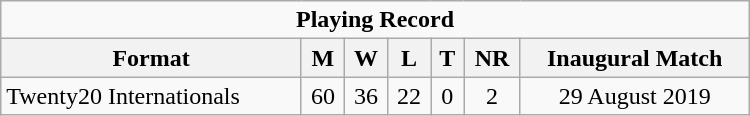<table class="wikitable" style="text-align: center; width: 500px;">
<tr>
<td colspan=7 align="center"><strong>Playing Record</strong></td>
</tr>
<tr>
<th>Format</th>
<th>M</th>
<th>W</th>
<th>L</th>
<th>T</th>
<th>NR</th>
<th>Inaugural Match</th>
</tr>
<tr>
<td align="left">Twenty20 Internationals</td>
<td>60</td>
<td>36</td>
<td>22</td>
<td>0</td>
<td>2</td>
<td>29 August 2019</td>
</tr>
</table>
